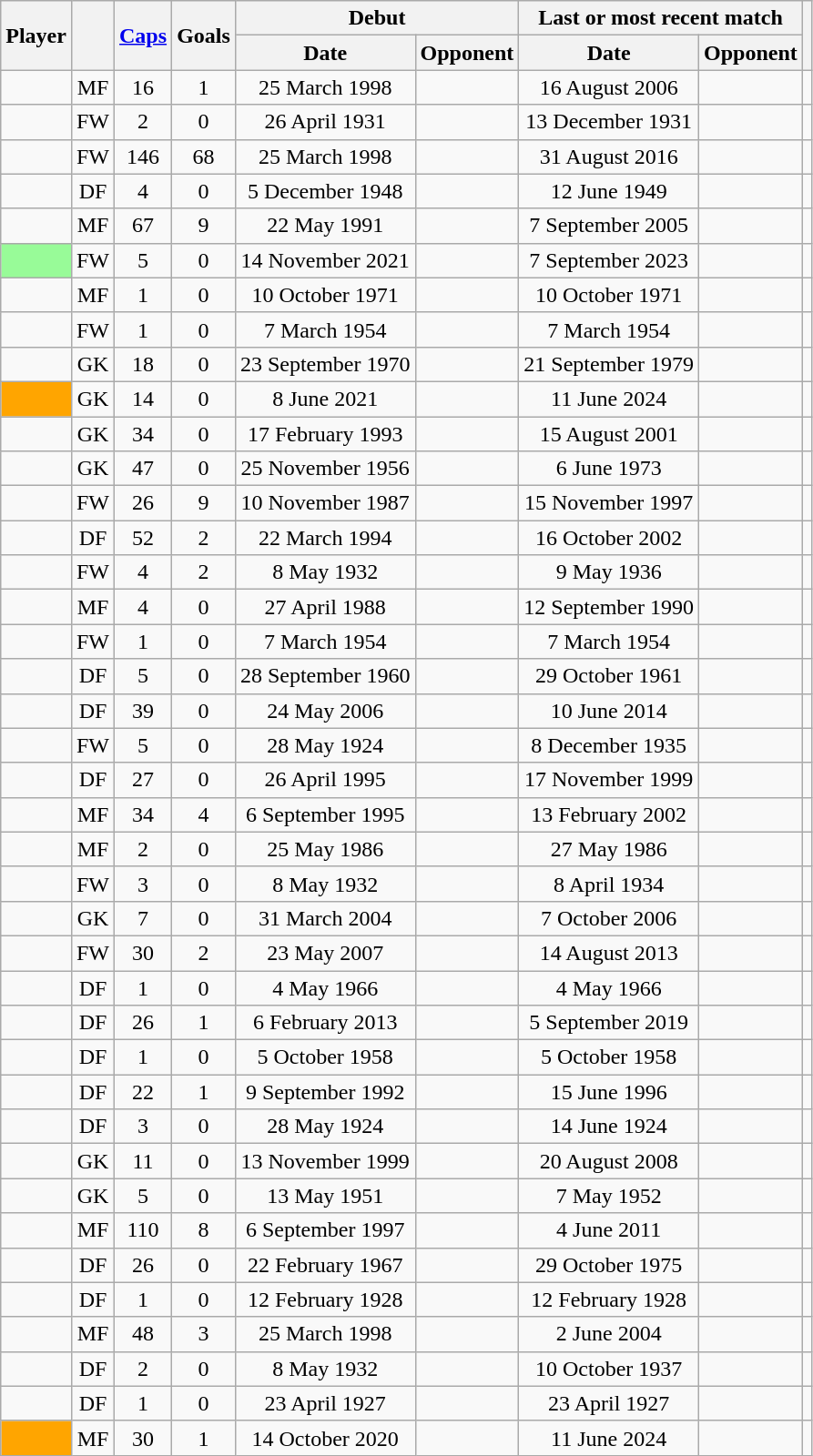<table class="wikitable sortable" style="text-align: center;">
<tr>
<th scope=col rowspan=2>Player</th>
<th scope=col rowspan=2></th>
<th scope=col rowspan=2><a href='#'>Caps</a></th>
<th scope=col rowspan=2>Goals</th>
<th scope=col colspan=2>Debut</th>
<th scope=col colspan=2>Last or most recent match</th>
<th scope=col rowspan=2 class=unsortable></th>
</tr>
<tr class=unsortable>
<th scope=col>Date</th>
<th scope=col>Opponent</th>
<th scope=col>Date</th>
<th scope=col>Opponent</th>
</tr>
<tr>
<td></td>
<td>MF</td>
<td>16</td>
<td>1</td>
<td>25 March 1998</td>
<td align=left></td>
<td>16 August 2006</td>
<td align=left></td>
<td></td>
</tr>
<tr>
<td></td>
<td>FW</td>
<td>2</td>
<td>0</td>
<td>26 April 1931</td>
<td align=left></td>
<td>13 December 1931</td>
<td align=left></td>
<td></td>
</tr>
<tr>
<td></td>
<td>FW</td>
<td>146</td>
<td>68</td>
<td>25 March 1998</td>
<td align=left></td>
<td>31 August 2016</td>
<td align=left></td>
<td></td>
</tr>
<tr>
<td></td>
<td>DF</td>
<td>4</td>
<td>0</td>
<td>5 December 1948</td>
<td align=left></td>
<td>12 June 1949</td>
<td align=left></td>
<td></td>
</tr>
<tr>
<td></td>
<td>MF</td>
<td>67</td>
<td>9</td>
<td>22 May 1991</td>
<td align=left></td>
<td>7 September 2005</td>
<td align=left></td>
<td></td>
</tr>
<tr>
<td bgcolor=palegreen></td>
<td>FW</td>
<td>5</td>
<td>0</td>
<td>14 November 2021</td>
<td align=left></td>
<td>7 September 2023</td>
<td align=left></td>
<td></td>
</tr>
<tr>
<td></td>
<td>MF</td>
<td>1</td>
<td>0</td>
<td>10 October 1971</td>
<td align=left></td>
<td>10 October 1971</td>
<td align=left></td>
<td></td>
</tr>
<tr>
<td></td>
<td>FW</td>
<td>1</td>
<td>0</td>
<td>7 March 1954</td>
<td align=left></td>
<td>7 March 1954</td>
<td align=left></td>
<td></td>
</tr>
<tr>
<td></td>
<td>GK</td>
<td>18</td>
<td>0</td>
<td>23 September 1970</td>
<td align=left></td>
<td>21 September 1979</td>
<td align=left></td>
<td></td>
</tr>
<tr>
<td bgcolor=orange></td>
<td>GK</td>
<td>14</td>
<td>0</td>
<td>8 June 2021</td>
<td align=left></td>
<td>11 June 2024</td>
<td align=left></td>
<td></td>
</tr>
<tr>
<td></td>
<td>GK</td>
<td>34</td>
<td>0</td>
<td>17 February 1993</td>
<td align=left></td>
<td>15 August 2001</td>
<td align=left></td>
<td></td>
</tr>
<tr>
<td></td>
<td>GK</td>
<td>47</td>
<td>0</td>
<td>25 November 1956</td>
<td align=left></td>
<td>6 June 1973</td>
<td align=left></td>
<td></td>
</tr>
<tr>
<td></td>
<td>FW</td>
<td>26</td>
<td>9</td>
<td>10 November 1987</td>
<td align=left></td>
<td>15 November 1997</td>
<td align=left></td>
<td></td>
</tr>
<tr>
<td></td>
<td>DF</td>
<td>52</td>
<td>2</td>
<td>22 March 1994</td>
<td align=left></td>
<td>16 October 2002</td>
<td align=left></td>
<td></td>
</tr>
<tr>
<td></td>
<td>FW</td>
<td>4</td>
<td>2</td>
<td>8 May 1932</td>
<td align=left></td>
<td>9 May 1936</td>
<td align=left></td>
<td></td>
</tr>
<tr>
<td></td>
<td>MF</td>
<td>4</td>
<td>0</td>
<td>27 April 1988</td>
<td align=left></td>
<td>12 September 1990</td>
<td align=left></td>
<td></td>
</tr>
<tr>
<td></td>
<td>FW</td>
<td>1</td>
<td>0</td>
<td>7 March 1954</td>
<td align=left></td>
<td>7 March 1954</td>
<td align=left></td>
<td></td>
</tr>
<tr>
<td></td>
<td>DF</td>
<td>5</td>
<td>0</td>
<td>28 September 1960</td>
<td align=left></td>
<td>29 October 1961</td>
<td align=left></td>
<td></td>
</tr>
<tr>
<td></td>
<td>DF</td>
<td>39</td>
<td>0</td>
<td>24 May 2006</td>
<td align=left></td>
<td>10 June 2014</td>
<td align=left></td>
<td></td>
</tr>
<tr>
<td></td>
<td>FW</td>
<td>5</td>
<td>0</td>
<td>28 May 1924</td>
<td align=left></td>
<td>8 December 1935</td>
<td align=left></td>
<td></td>
</tr>
<tr>
<td></td>
<td>DF</td>
<td>27</td>
<td>0</td>
<td>26 April 1995</td>
<td align=left></td>
<td>17 November 1999</td>
<td align=left></td>
<td></td>
</tr>
<tr>
<td></td>
<td>MF</td>
<td>34</td>
<td>4</td>
<td>6 September 1995</td>
<td align=left></td>
<td>13 February 2002</td>
<td align=left></td>
<td></td>
</tr>
<tr>
<td></td>
<td>MF</td>
<td>2</td>
<td>0</td>
<td>25 May 1986</td>
<td align=left></td>
<td>27 May 1986</td>
<td align=left></td>
<td></td>
</tr>
<tr>
<td></td>
<td>FW</td>
<td>3</td>
<td>0</td>
<td>8 May 1932</td>
<td align=left></td>
<td>8 April 1934</td>
<td align=left></td>
<td></td>
</tr>
<tr>
<td></td>
<td>GK</td>
<td>7</td>
<td>0</td>
<td>31 March 2004</td>
<td align=left></td>
<td>7 October 2006</td>
<td align=left></td>
<td></td>
</tr>
<tr>
<td></td>
<td>FW</td>
<td>30</td>
<td>2</td>
<td>23 May 2007</td>
<td align=left></td>
<td>14 August 2013</td>
<td align=left></td>
<td></td>
</tr>
<tr>
<td></td>
<td>DF</td>
<td>1</td>
<td>0</td>
<td>4 May 1966</td>
<td align=left></td>
<td>4 May 1966</td>
<td align=left></td>
<td></td>
</tr>
<tr>
<td></td>
<td>DF</td>
<td>26</td>
<td>1</td>
<td>6 February 2013</td>
<td align=left></td>
<td>5 September 2019</td>
<td align=left></td>
<td></td>
</tr>
<tr>
<td></td>
<td>DF</td>
<td>1</td>
<td>0</td>
<td>5 October 1958</td>
<td align=left></td>
<td>5 October 1958</td>
<td align=left></td>
<td></td>
</tr>
<tr>
<td></td>
<td>DF</td>
<td>22</td>
<td>1</td>
<td>9 September 1992</td>
<td align=left></td>
<td>15 June 1996</td>
<td align=left></td>
<td></td>
</tr>
<tr>
<td></td>
<td>DF</td>
<td>3</td>
<td>0</td>
<td>28 May 1924</td>
<td align=left></td>
<td>14 June 1924</td>
<td align=left></td>
<td></td>
</tr>
<tr>
<td></td>
<td>GK</td>
<td>11</td>
<td>0</td>
<td>13 November 1999</td>
<td align=left></td>
<td>20 August 2008</td>
<td align=left></td>
<td></td>
</tr>
<tr>
<td></td>
<td>GK</td>
<td>5</td>
<td>0</td>
<td>13 May 1951</td>
<td align=left></td>
<td>7 May 1952</td>
<td align=left></td>
<td></td>
</tr>
<tr>
<td></td>
<td>MF</td>
<td>110</td>
<td>8</td>
<td>6 September 1997</td>
<td align=left></td>
<td>4 June 2011</td>
<td align=left></td>
<td></td>
</tr>
<tr>
<td></td>
<td>DF</td>
<td>26</td>
<td>0</td>
<td>22 February 1967</td>
<td align=left></td>
<td>29 October 1975</td>
<td align=left></td>
<td></td>
</tr>
<tr>
<td></td>
<td>DF</td>
<td>1</td>
<td>0</td>
<td>12 February 1928</td>
<td align=left></td>
<td>12 February 1928</td>
<td align=left></td>
<td></td>
</tr>
<tr>
<td></td>
<td>MF</td>
<td>48</td>
<td>3</td>
<td>25 March 1998</td>
<td align=left></td>
<td>2 June 2004</td>
<td align=left></td>
<td></td>
</tr>
<tr>
<td></td>
<td>DF</td>
<td>2</td>
<td>0</td>
<td>8 May 1932</td>
<td align=left></td>
<td>10 October 1937</td>
<td align=left></td>
<td></td>
</tr>
<tr>
<td></td>
<td>DF</td>
<td>1</td>
<td>0</td>
<td>23 April 1927</td>
<td align=left></td>
<td>23 April 1927</td>
<td align=left></td>
<td></td>
</tr>
<tr>
<td bgcolor=orange></td>
<td>MF</td>
<td>30</td>
<td>1</td>
<td>14 October 2020</td>
<td align=left></td>
<td>11 June 2024</td>
<td align=left></td>
<td></td>
</tr>
</table>
